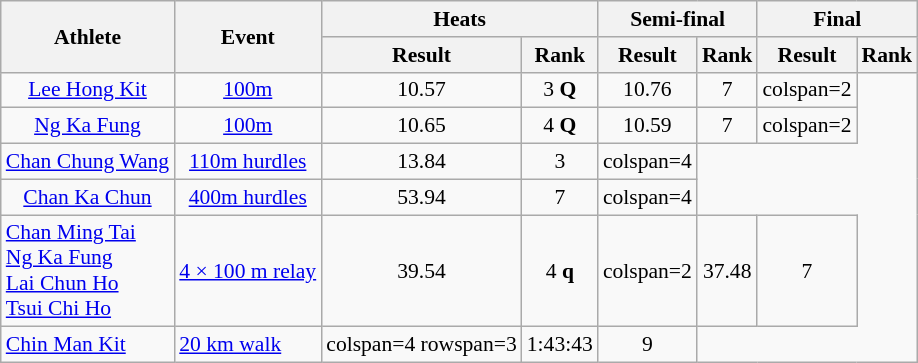<table class=wikitable style="text-align: center; font-size:90%">
<tr>
<th rowspan=2>Athlete</th>
<th rowspan=2>Event</th>
<th colspan="2">Heats</th>
<th colspan="2">Semi-final</th>
<th colspan="2">Final</th>
</tr>
<tr>
<th>Result</th>
<th>Rank</th>
<th>Result</th>
<th>Rank</th>
<th>Result</th>
<th>Rank</th>
</tr>
<tr>
<td><a href='#'>Lee Hong Kit</a></td>
<td><a href='#'>100m</a></td>
<td>10.57</td>
<td>3 <strong>Q</strong></td>
<td>10.76</td>
<td>7</td>
<td>colspan=2 </td>
</tr>
<tr>
<td><a href='#'>Ng Ka Fung</a></td>
<td><a href='#'>100m</a></td>
<td>10.65</td>
<td>4 <strong>Q</strong></td>
<td>10.59</td>
<td>7</td>
<td>colspan=2 </td>
</tr>
<tr>
<td><a href='#'>Chan Chung Wang</a></td>
<td><a href='#'>110m hurdles</a></td>
<td>13.84</td>
<td>3</td>
<td>colspan=4 </td>
</tr>
<tr>
<td><a href='#'>Chan Ka Chun</a></td>
<td><a href='#'>400m hurdles</a></td>
<td>53.94</td>
<td>7</td>
<td>colspan=4 </td>
</tr>
<tr>
<td align=left><a href='#'>Chan Ming Tai</a><br><a href='#'>Ng Ka Fung</a><br><a href='#'>Lai Chun Ho</a><br><a href='#'>Tsui Chi Ho</a></td>
<td align=left><a href='#'>4 × 100 m relay</a></td>
<td>39.54</td>
<td>4 <strong>q</strong></td>
<td>colspan=2 </td>
<td>37.48</td>
<td>7</td>
</tr>
<tr>
<td align=left><a href='#'>Chin Man Kit</a></td>
<td align=left rowspan=3><a href='#'>20 km walk</a></td>
<td>colspan=4 rowspan=3 </td>
<td>1:43:43</td>
<td>9</td>
</tr>
</table>
